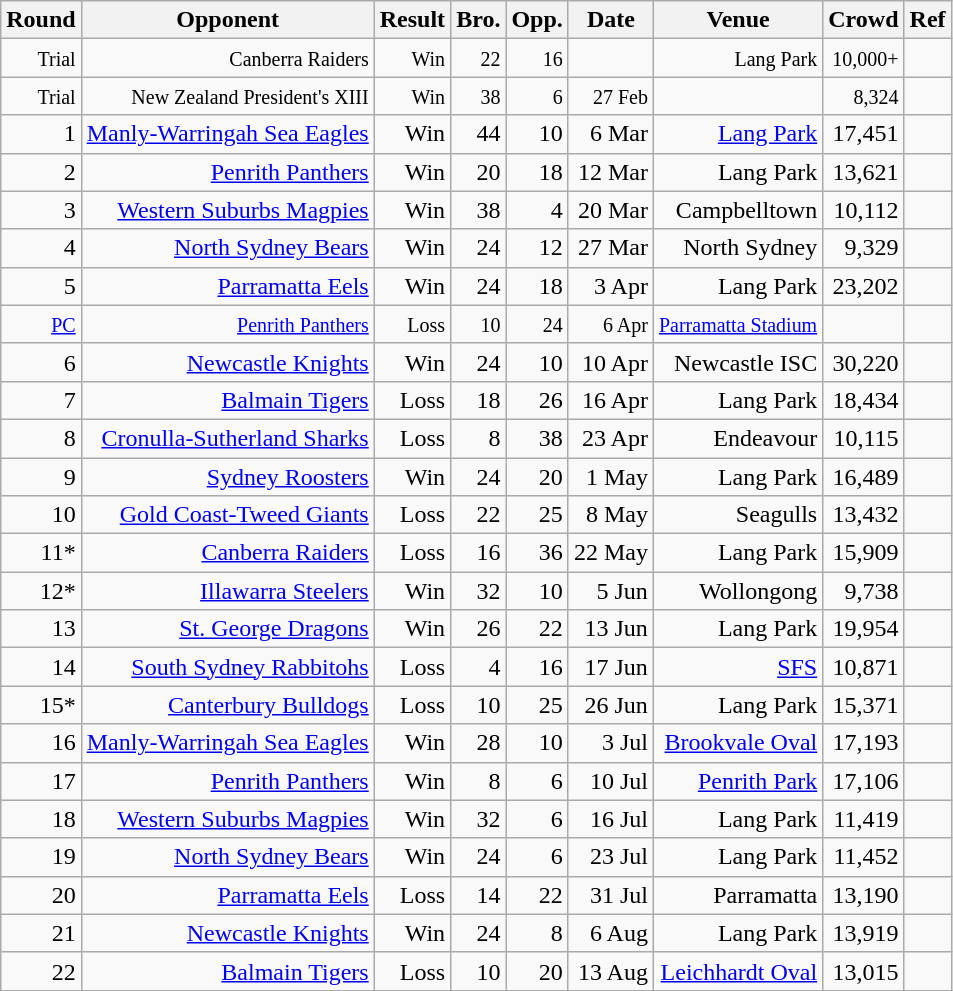<table class="wikitable" style="text-align:right;">
<tr>
<th>Round</th>
<th>Opponent</th>
<th>Result</th>
<th>Bro.</th>
<th>Opp.</th>
<th>Date</th>
<th>Venue</th>
<th>Crowd</th>
<th>Ref</th>
</tr>
<tr>
<td><small>Trial</small></td>
<td><small>Canberra Raiders</small></td>
<td><small>Win</small></td>
<td><small>22</small></td>
<td><small>16</small></td>
<td></td>
<td><small>Lang Park</small></td>
<td><small>10,000+</small></td>
<td></td>
</tr>
<tr>
<td><small>Trial</small></td>
<td><small>New Zealand President's XIII</small></td>
<td><small>Win</small></td>
<td><small>38</small></td>
<td><small>6</small></td>
<td><small>27 Feb</small></td>
<td><small></small></td>
<td><small>8,324</small></td>
<td></td>
</tr>
<tr>
<td>1</td>
<td><a href='#'>Manly-Warringah Sea Eagles</a></td>
<td>Win</td>
<td>44</td>
<td>10</td>
<td>6 Mar</td>
<td><a href='#'>Lang Park</a></td>
<td>17,451</td>
<td></td>
</tr>
<tr>
<td>2</td>
<td><a href='#'>Penrith Panthers</a></td>
<td>Win</td>
<td>20</td>
<td>18</td>
<td>12 Mar</td>
<td>Lang Park</td>
<td>13,621</td>
<td></td>
</tr>
<tr>
<td>3</td>
<td><a href='#'>Western Suburbs Magpies</a></td>
<td>Win</td>
<td>38</td>
<td>4</td>
<td>20 Mar</td>
<td>Campbelltown</td>
<td>10,112</td>
<td></td>
</tr>
<tr>
<td>4</td>
<td><a href='#'>North Sydney Bears</a></td>
<td>Win</td>
<td>24</td>
<td>12</td>
<td>27 Mar</td>
<td>North Sydney</td>
<td>9,329</td>
<td></td>
</tr>
<tr>
<td>5</td>
<td><a href='#'>Parramatta Eels</a></td>
<td>Win</td>
<td>24</td>
<td>18</td>
<td>3 Apr</td>
<td>Lang Park</td>
<td>23,202</td>
<td></td>
</tr>
<tr>
<td><small><a href='#'>PC</a></small></td>
<td><small><a href='#'>Penrith Panthers</a></small></td>
<td><small>Loss</small></td>
<td><small>10</small></td>
<td><small>24</small></td>
<td><small>6 Apr</small></td>
<td><small><a href='#'>Parramatta Stadium</a></small></td>
<td></td>
<td></td>
</tr>
<tr>
<td>6</td>
<td><a href='#'>Newcastle Knights</a></td>
<td>Win</td>
<td>24</td>
<td>10</td>
<td>10 Apr</td>
<td>Newcastle ISC</td>
<td>30,220</td>
<td></td>
</tr>
<tr>
<td>7</td>
<td><a href='#'>Balmain Tigers</a></td>
<td>Loss</td>
<td>18</td>
<td>26</td>
<td>16 Apr</td>
<td>Lang Park</td>
<td>18,434</td>
<td></td>
</tr>
<tr>
<td>8</td>
<td><a href='#'>Cronulla-Sutherland Sharks</a></td>
<td>Loss</td>
<td>8</td>
<td>38</td>
<td>23 Apr</td>
<td>Endeavour</td>
<td>10,115</td>
<td></td>
</tr>
<tr>
<td>9</td>
<td><a href='#'>Sydney Roosters</a></td>
<td>Win</td>
<td>24</td>
<td>20</td>
<td>1 May</td>
<td>Lang Park</td>
<td>16,489</td>
<td></td>
</tr>
<tr>
<td>10</td>
<td><a href='#'>Gold Coast-Tweed Giants</a></td>
<td>Loss</td>
<td>22</td>
<td>25</td>
<td>8 May</td>
<td>Seagulls</td>
<td>13,432</td>
<td></td>
</tr>
<tr>
<td>11*</td>
<td><a href='#'>Canberra Raiders</a></td>
<td>Loss</td>
<td>16</td>
<td>36</td>
<td>22 May</td>
<td>Lang Park</td>
<td>15,909</td>
<td></td>
</tr>
<tr>
<td>12*</td>
<td><a href='#'>Illawarra Steelers</a></td>
<td>Win</td>
<td>32</td>
<td>10</td>
<td>5 Jun</td>
<td>Wollongong</td>
<td>9,738</td>
<td></td>
</tr>
<tr>
<td>13</td>
<td><a href='#'>St. George Dragons</a></td>
<td>Win</td>
<td>26</td>
<td>22</td>
<td>13 Jun</td>
<td>Lang Park</td>
<td>19,954</td>
<td></td>
</tr>
<tr>
<td>14</td>
<td><a href='#'>South Sydney Rabbitohs</a></td>
<td>Loss</td>
<td>4</td>
<td>16</td>
<td>17 Jun</td>
<td><a href='#'>SFS</a></td>
<td>10,871</td>
<td></td>
</tr>
<tr>
<td>15*</td>
<td><a href='#'>Canterbury Bulldogs</a></td>
<td>Loss</td>
<td>10</td>
<td>25</td>
<td>26 Jun</td>
<td>Lang Park</td>
<td>15,371</td>
<td></td>
</tr>
<tr>
<td>16</td>
<td><a href='#'>Manly-Warringah Sea Eagles</a></td>
<td>Win</td>
<td>28</td>
<td>10</td>
<td>3 Jul</td>
<td><a href='#'>Brookvale Oval</a></td>
<td>17,193</td>
<td></td>
</tr>
<tr>
<td>17</td>
<td><a href='#'>Penrith Panthers</a></td>
<td>Win</td>
<td>8</td>
<td>6</td>
<td>10 Jul</td>
<td><a href='#'>Penrith Park</a></td>
<td>17,106</td>
<td></td>
</tr>
<tr>
<td>18</td>
<td><a href='#'>Western Suburbs Magpies</a></td>
<td>Win</td>
<td>32</td>
<td>6</td>
<td>16 Jul</td>
<td>Lang Park</td>
<td>11,419</td>
<td></td>
</tr>
<tr>
<td>19</td>
<td><a href='#'>North Sydney Bears</a></td>
<td>Win</td>
<td>24</td>
<td>6</td>
<td>23 Jul</td>
<td>Lang Park</td>
<td>11,452</td>
<td></td>
</tr>
<tr>
<td>20</td>
<td><a href='#'>Parramatta Eels</a></td>
<td>Loss</td>
<td>14</td>
<td>22</td>
<td>31 Jul</td>
<td>Parramatta</td>
<td>13,190</td>
<td></td>
</tr>
<tr>
<td>21</td>
<td><a href='#'>Newcastle Knights</a></td>
<td>Win</td>
<td>24</td>
<td>8</td>
<td>6 Aug</td>
<td>Lang Park</td>
<td>13,919</td>
<td></td>
</tr>
<tr>
<td>22</td>
<td><a href='#'>Balmain Tigers</a></td>
<td>Loss</td>
<td>10</td>
<td>20</td>
<td>13 Aug</td>
<td><a href='#'>Leichhardt Oval</a></td>
<td>13,015</td>
<td></td>
</tr>
</table>
